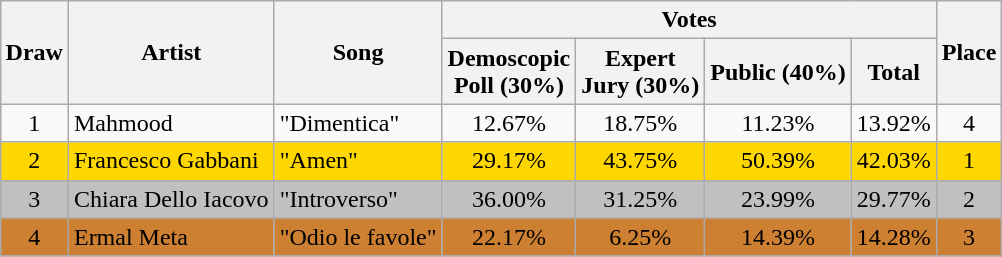<table class="sortable wikitable" style="margin: 1em auto 1em auto; text-align:center">
<tr>
<th rowspan="2">Draw</th>
<th rowspan="2">Artist</th>
<th rowspan="2">Song</th>
<th colspan="4" class="unsortable">Votes</th>
<th rowspan="2">Place</th>
</tr>
<tr>
<th>Demoscopic<br>Poll (30%)</th>
<th>Expert<br>Jury (30%)</th>
<th>Public (40%)</th>
<th>Total</th>
</tr>
<tr>
<td>1</td>
<td align="left">Mahmood</td>
<td align="left">"Dimentica"</td>
<td>12.67%</td>
<td>18.75%</td>
<td>11.23%</td>
<td>13.92%</td>
<td>4</td>
</tr>
<tr style="background:gold">
<td>2</td>
<td align="left">Francesco Gabbani</td>
<td align="left">"Amen"</td>
<td>29.17%</td>
<td>43.75%</td>
<td>50.39%</td>
<td>42.03%</td>
<td>1</td>
</tr>
<tr style="background:silver">
<td>3</td>
<td align="left">Chiara Dello Iacovo</td>
<td align="left">"Introverso"</td>
<td>36.00%</td>
<td>31.25%</td>
<td>23.99%</td>
<td>29.77%</td>
<td>2</td>
</tr>
<tr style="background:#cd7f32">
<td>4</td>
<td align="left">Ermal Meta</td>
<td align="left">"Odio le favole"</td>
<td>22.17%</td>
<td>6.25%</td>
<td>14.39%</td>
<td>14.28%</td>
<td>3</td>
</tr>
</table>
